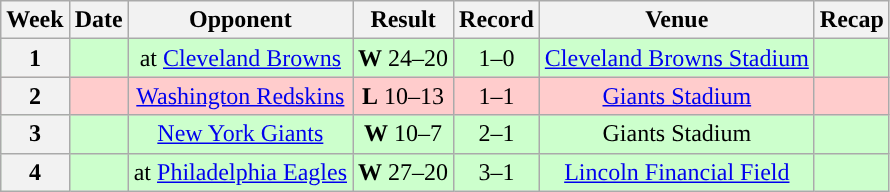<table class="wikitable" style="text-align:center">
<tr>
<th>Week</th>
<th>Date</th>
<th>Opponent</th>
<th>Result</th>
<th>Record</th>
<th>Venue</th>
<th>Recap</th>
</tr>
<tr style="background:#cfc">
<th>1</th>
<td></td>
<td>at <a href='#'>Cleveland Browns</a></td>
<td><strong>W</strong> 24–20</td>
<td>1–0</td>
<td><a href='#'>Cleveland Browns Stadium</a></td>
<td></td>
</tr>
<tr style="background:#fcc">
<th>2</th>
<td></td>
<td><a href='#'>Washington Redskins</a></td>
<td><strong>L</strong> 10–13</td>
<td>1–1</td>
<td><a href='#'>Giants Stadium</a></td>
<td></td>
</tr>
<tr style="background:#cfc">
<th>3</th>
<td></td>
<td><a href='#'>New York Giants</a></td>
<td><strong>W</strong> 10–7</td>
<td>2–1</td>
<td>Giants Stadium</td>
<td></td>
</tr>
<tr style="background:#cfc">
<th>4</th>
<td></td>
<td>at <a href='#'>Philadelphia Eagles</a></td>
<td><strong>W</strong> 27–20</td>
<td>3–1</td>
<td><a href='#'>Lincoln Financial Field</a></td>
<td></td>
</tr>
</table>
